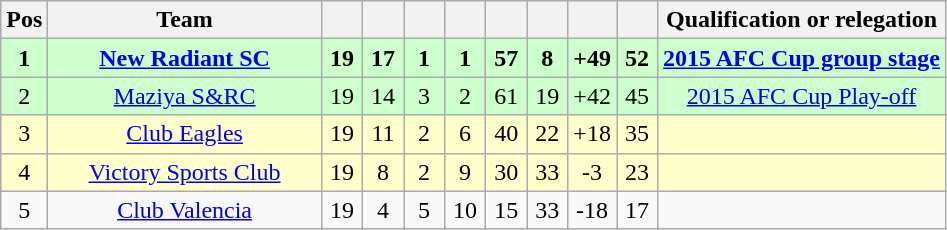<table class="wikitable" style="text-align: center">
<tr>
<th width="20">Pos</th>
<th width="175">Team</th>
<th width="20"></th>
<th width="20"></th>
<th width="20"></th>
<th width="20"></th>
<th width="20"></th>
<th width="20"></th>
<th width="20"></th>
<th width="20"></th>
<th>Qualification or relegation</th>
</tr>
<tr style="background:#ccffcc">
<td><strong>1</strong></td>
<td><strong><a href='#'>New Radiant SC</a></strong></td>
<td><strong>19</strong></td>
<td><strong>17</strong></td>
<td><strong>1</strong></td>
<td><strong>1</strong></td>
<td><strong>57</strong></td>
<td><strong>8</strong></td>
<td><strong>+49</strong></td>
<td><strong>52</strong></td>
<td><strong><a href='#'>2015 AFC Cup group stage</a></strong></td>
</tr>
<tr style="background:#ccffcc">
<td>2</td>
<td><a href='#'>Maziya S&RC</a></td>
<td>19</td>
<td>14</td>
<td>3</td>
<td>2</td>
<td>61</td>
<td>19</td>
<td>+42</td>
<td>45</td>
<td><a href='#'>2015 AFC Cup Play-off</a></td>
</tr>
<tr style="background:#ffffcc">
<td>3</td>
<td><a href='#'>Club Eagles</a></td>
<td>19</td>
<td>11</td>
<td>2</td>
<td>6</td>
<td>40</td>
<td>22</td>
<td>+18</td>
<td>35</td>
<td></td>
</tr>
<tr style="background:#ffffcc">
<td>4</td>
<td><a href='#'>Victory Sports Club</a></td>
<td>19</td>
<td>8</td>
<td>2</td>
<td>9</td>
<td>30</td>
<td>33</td>
<td>-3</td>
<td>23</td>
<td></td>
</tr>
<tr>
<td>5</td>
<td><a href='#'>Club Valencia</a></td>
<td>19</td>
<td>4</td>
<td>5</td>
<td>10</td>
<td>15</td>
<td>33</td>
<td>-18</td>
<td>17</td>
<td></td>
</tr>
</table>
